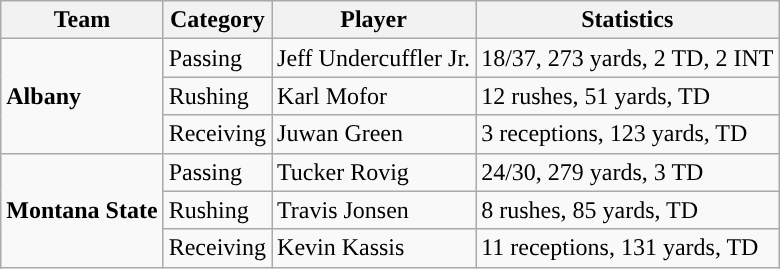<table class="wikitable" style="float: left;">
<tr>
<th>Team</th>
<th>Category</th>
<th>Player</th>
<th>Statistics</th>
</tr>
<tr>
<td rowspan=3><strong>Albany</strong></td>
<td>Passing</td>
<td>Jeff Undercuffler Jr.</td>
<td>18/37, 273 yards, 2 TD, 2 INT</td>
</tr>
<tr>
<td>Rushing</td>
<td>Karl Mofor</td>
<td>12 rushes, 51 yards, TD</td>
</tr>
<tr>
<td>Receiving</td>
<td>Juwan Green</td>
<td>3 receptions, 123 yards, TD</td>
</tr>
<tr>
<td rowspan=3><strong>Montana State</strong></td>
<td>Passing</td>
<td>Tucker Rovig</td>
<td>24/30, 279 yards, 3 TD</td>
</tr>
<tr>
<td>Rushing</td>
<td>Travis Jonsen</td>
<td>8 rushes, 85 yards, TD</td>
</tr>
<tr>
<td>Receiving</td>
<td>Kevin Kassis</td>
<td>11 receptions, 131 yards, TD</td>
</tr>
</table>
